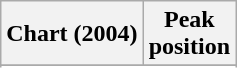<table class="wikitable sortable plainrowheaders" style="text-align:center">
<tr>
<th scope="col">Chart (2004)</th>
<th scope="col">Peak<br>position</th>
</tr>
<tr>
</tr>
<tr>
</tr>
<tr>
</tr>
</table>
